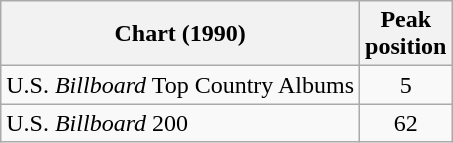<table class="wikitable">
<tr>
<th>Chart (1990)</th>
<th>Peak<br>position</th>
</tr>
<tr>
<td>U.S. <em>Billboard</em> Top Country Albums</td>
<td align="center">5</td>
</tr>
<tr>
<td>U.S. <em>Billboard</em> 200</td>
<td align="center">62</td>
</tr>
</table>
